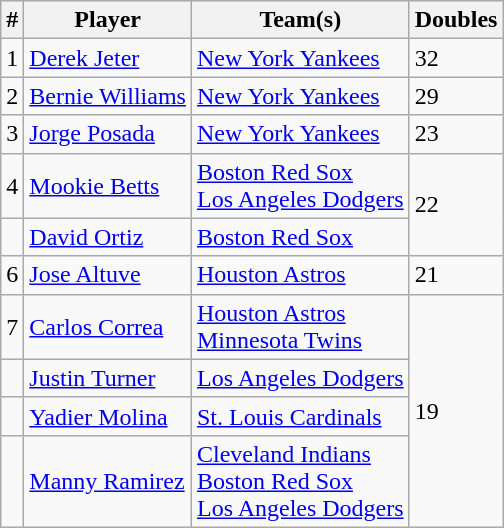<table class="wikitable" style="float:left;">
<tr>
<th>#</th>
<th>Player</th>
<th>Team(s)</th>
<th>Doubles</th>
</tr>
<tr>
<td>1</td>
<td><a href='#'>Derek Jeter</a></td>
<td><a href='#'>New York Yankees</a></td>
<td>32</td>
</tr>
<tr>
<td>2</td>
<td><a href='#'>Bernie Williams</a></td>
<td><a href='#'>New York Yankees</a></td>
<td>29</td>
</tr>
<tr>
<td>3</td>
<td><a href='#'>Jorge Posada</a></td>
<td><a href='#'>New York Yankees</a></td>
<td>23</td>
</tr>
<tr>
<td>4</td>
<td><a href='#'>Mookie Betts</a></td>
<td><a href='#'>Boston Red Sox</a><br><a href='#'>Los Angeles Dodgers</a></td>
<td rowspan=2>22</td>
</tr>
<tr>
<td></td>
<td><a href='#'>David Ortiz</a></td>
<td><a href='#'>Boston Red Sox</a></td>
</tr>
<tr>
<td>6</td>
<td><a href='#'>Jose Altuve</a></td>
<td><a href='#'>Houston Astros</a></td>
<td>21</td>
</tr>
<tr>
<td>7</td>
<td><a href='#'>Carlos Correa</a></td>
<td><a href='#'>Houston Astros</a><br><a href='#'>Minnesota Twins</a></td>
<td rowspan=4>19</td>
</tr>
<tr>
<td></td>
<td><a href='#'>Justin Turner</a></td>
<td><a href='#'>Los Angeles Dodgers</a></td>
</tr>
<tr>
<td></td>
<td><a href='#'>Yadier Molina</a></td>
<td><a href='#'>St. Louis Cardinals</a></td>
</tr>
<tr>
<td></td>
<td><a href='#'>Manny Ramirez</a></td>
<td><a href='#'>Cleveland Indians</a><br><a href='#'>Boston Red Sox</a><br><a href='#'>Los Angeles Dodgers</a></td>
</tr>
</table>
